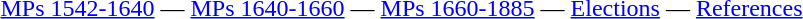<table class="toccolours">
<tr>
<td><a href='#'>MPs 1542-1640</a> — <a href='#'>MPs 1640-1660</a> — <a href='#'>MPs 1660-1885</a> — <a href='#'>Elections</a> — <a href='#'>References</a></td>
</tr>
</table>
